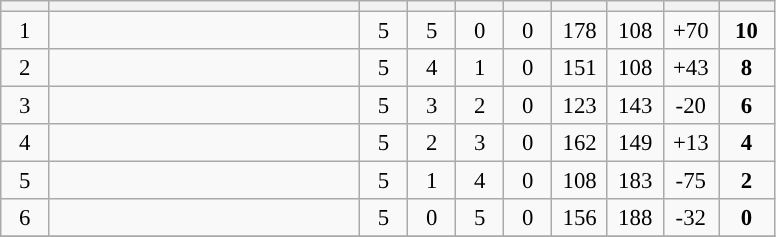<table class="wikitable" style="text-align:center; font-size:95%">
<tr>
<th width="25"></th>
<th width="200"></th>
<th width="25"></th>
<th width="25"></th>
<th width="25"></th>
<th width="25"></th>
<th width="30"></th>
<th width="30"></th>
<th width="30"></th>
<th width="30"></th>
</tr>
<tr style="background:#">
<td>1</td>
<td style="text-align:left"></td>
<td>5</td>
<td>5</td>
<td>0</td>
<td>0</td>
<td>178</td>
<td>108</td>
<td>+70</td>
<td><strong>10</strong></td>
</tr>
<tr style="background:#">
<td>2</td>
<td style="text-align:left"></td>
<td>5</td>
<td>4</td>
<td>1</td>
<td>0</td>
<td>151</td>
<td>108</td>
<td>+43</td>
<td><strong>8</strong></td>
</tr>
<tr style="background:#">
<td>3</td>
<td style="text-align:left"></td>
<td>5</td>
<td>3</td>
<td>2</td>
<td>0</td>
<td>123</td>
<td>143</td>
<td>-20</td>
<td><strong>6</strong></td>
</tr>
<tr style="background:#">
<td>4</td>
<td style="text-align:left"></td>
<td>5</td>
<td>2</td>
<td>3</td>
<td>0</td>
<td>162</td>
<td>149</td>
<td>+13</td>
<td><strong>4</strong></td>
</tr>
<tr style="background-color:#">
<td>5</td>
<td style="text-align:left"></td>
<td>5</td>
<td>1</td>
<td>4</td>
<td>0</td>
<td>108</td>
<td>183</td>
<td>-75</td>
<td><strong>2</strong></td>
</tr>
<tr style="background-color:#">
<td>6</td>
<td style="text-align:left"></td>
<td>5</td>
<td>0</td>
<td>5</td>
<td>0</td>
<td>156</td>
<td>188</td>
<td>-32</td>
<td><strong>0</strong></td>
</tr>
<tr>
</tr>
</table>
